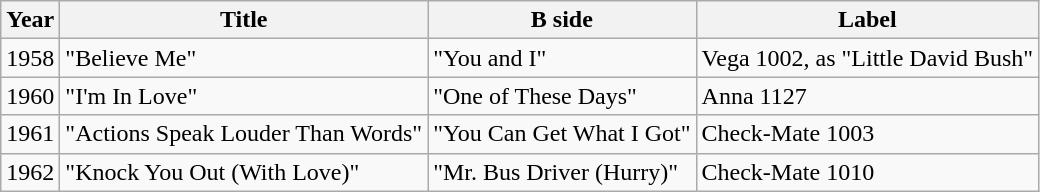<table class="wikitable">
<tr>
<th>Year</th>
<th>Title</th>
<th>B side</th>
<th>Label</th>
</tr>
<tr>
<td>1958</td>
<td>"Believe Me"</td>
<td>"You and I"</td>
<td>Vega 1002, as "Little David Bush"</td>
</tr>
<tr>
<td>1960</td>
<td>"I'm In Love"</td>
<td>"One of These Days"</td>
<td>Anna 1127</td>
</tr>
<tr>
<td>1961</td>
<td>"Actions Speak Louder Than Words"</td>
<td>"You Can Get What I Got"</td>
<td>Check-Mate 1003</td>
</tr>
<tr>
<td>1962</td>
<td>"Knock You Out (With Love)"</td>
<td>"Mr. Bus Driver (Hurry)"</td>
<td>Check-Mate 1010</td>
</tr>
</table>
